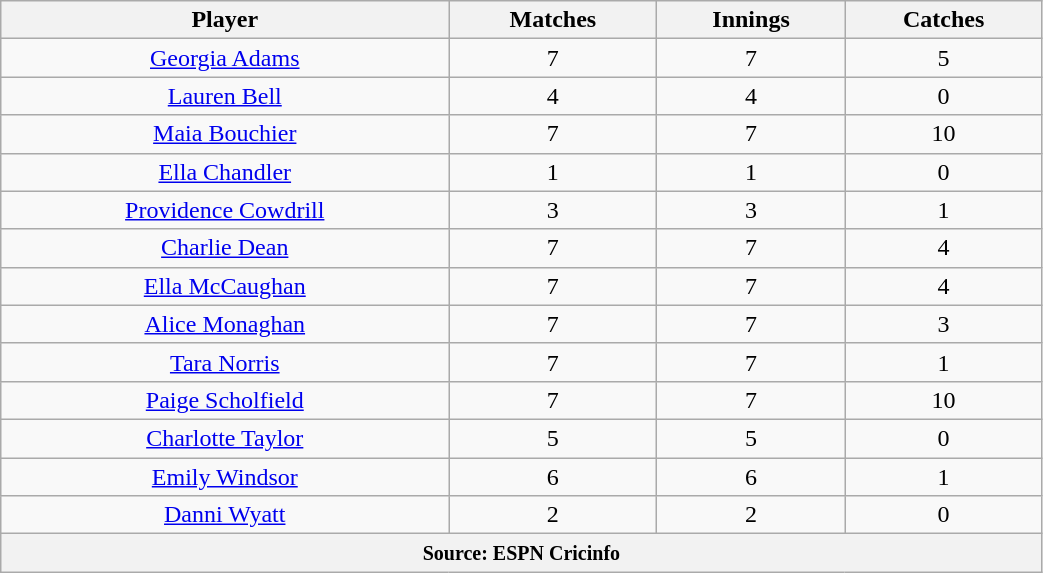<table class="wikitable" style="text-align:center; width:55%;">
<tr>
<th>Player</th>
<th>Matches</th>
<th>Innings</th>
<th>Catches</th>
</tr>
<tr>
<td><a href='#'>Georgia Adams</a></td>
<td>7</td>
<td>7</td>
<td>5</td>
</tr>
<tr>
<td><a href='#'>Lauren Bell</a></td>
<td>4</td>
<td>4</td>
<td>0</td>
</tr>
<tr>
<td><a href='#'>Maia Bouchier</a></td>
<td>7</td>
<td>7</td>
<td>10</td>
</tr>
<tr>
<td><a href='#'>Ella Chandler</a></td>
<td>1</td>
<td>1</td>
<td>0</td>
</tr>
<tr>
<td><a href='#'>Providence Cowdrill</a></td>
<td>3</td>
<td>3</td>
<td>1</td>
</tr>
<tr>
<td><a href='#'>Charlie Dean</a></td>
<td>7</td>
<td>7</td>
<td>4</td>
</tr>
<tr>
<td><a href='#'>Ella McCaughan</a></td>
<td>7</td>
<td>7</td>
<td>4</td>
</tr>
<tr>
<td><a href='#'>Alice Monaghan</a></td>
<td>7</td>
<td>7</td>
<td>3</td>
</tr>
<tr>
<td><a href='#'>Tara Norris</a></td>
<td>7</td>
<td>7</td>
<td>1</td>
</tr>
<tr>
<td><a href='#'>Paige Scholfield</a></td>
<td>7</td>
<td>7</td>
<td>10</td>
</tr>
<tr>
<td><a href='#'>Charlotte Taylor</a></td>
<td>5</td>
<td>5</td>
<td>0</td>
</tr>
<tr>
<td><a href='#'>Emily Windsor</a></td>
<td>6</td>
<td>6</td>
<td>1</td>
</tr>
<tr>
<td><a href='#'>Danni Wyatt</a></td>
<td>2</td>
<td>2</td>
<td>0</td>
</tr>
<tr>
<th colspan="4"><small>Source: ESPN Cricinfo </small></th>
</tr>
</table>
